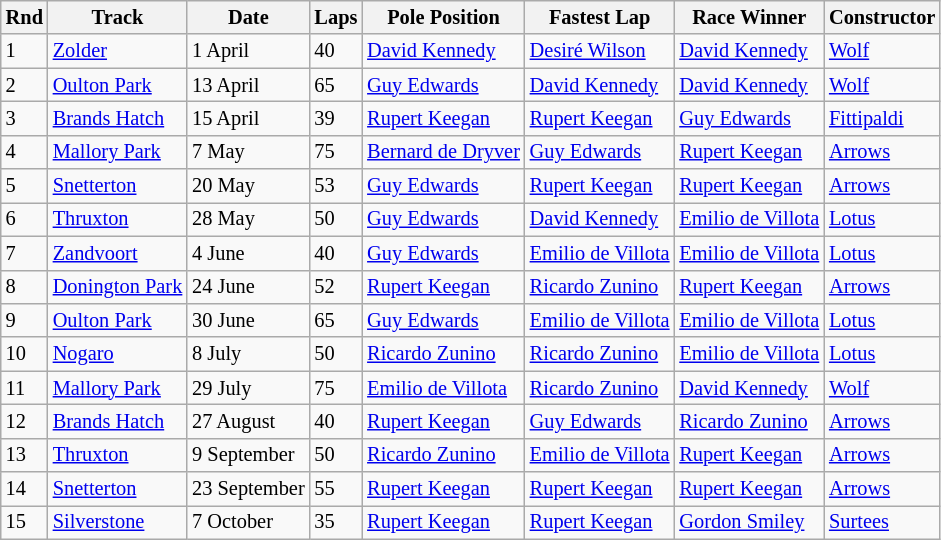<table class="wikitable sortable" style="font-size: 85%;">
<tr>
<th>Rnd</th>
<th>Track</th>
<th>Date</th>
<th>Laps</th>
<th>Pole Position</th>
<th>Fastest Lap</th>
<th>Race Winner</th>
<th>Constructor</th>
</tr>
<tr>
<td>1</td>
<td><a href='#'>Zolder</a></td>
<td>1 April</td>
<td>40</td>
<td> <a href='#'>David Kennedy</a></td>
<td> <a href='#'>Desiré Wilson</a></td>
<td> <a href='#'>David Kennedy</a></td>
<td><a href='#'>Wolf</a></td>
</tr>
<tr>
<td>2</td>
<td><a href='#'>Oulton Park</a></td>
<td>13 April</td>
<td>65</td>
<td> <a href='#'>Guy Edwards</a></td>
<td> <a href='#'>David Kennedy</a></td>
<td> <a href='#'>David Kennedy</a></td>
<td><a href='#'>Wolf</a></td>
</tr>
<tr>
<td>3</td>
<td><a href='#'>Brands Hatch</a></td>
<td>15 April</td>
<td>39</td>
<td> <a href='#'>Rupert Keegan</a></td>
<td> <a href='#'>Rupert Keegan</a></td>
<td> <a href='#'>Guy Edwards</a></td>
<td><a href='#'>Fittipaldi</a></td>
</tr>
<tr>
<td>4</td>
<td><a href='#'>Mallory Park</a></td>
<td>7 May</td>
<td>75</td>
<td> <a href='#'>Bernard de Dryver</a></td>
<td> <a href='#'>Guy Edwards</a></td>
<td> <a href='#'>Rupert Keegan</a></td>
<td><a href='#'>Arrows</a></td>
</tr>
<tr>
<td>5</td>
<td><a href='#'>Snetterton</a></td>
<td>20 May</td>
<td>53</td>
<td> <a href='#'>Guy Edwards</a></td>
<td> <a href='#'>Rupert Keegan</a></td>
<td> <a href='#'>Rupert Keegan</a></td>
<td><a href='#'>Arrows</a></td>
</tr>
<tr>
<td>6</td>
<td><a href='#'>Thruxton</a></td>
<td>28 May</td>
<td>50</td>
<td> <a href='#'>Guy Edwards</a></td>
<td> <a href='#'>David Kennedy</a></td>
<td> <a href='#'>Emilio de Villota</a></td>
<td><a href='#'>Lotus</a></td>
</tr>
<tr>
<td>7</td>
<td><a href='#'>Zandvoort</a></td>
<td>4 June</td>
<td>40</td>
<td> <a href='#'>Guy Edwards</a></td>
<td> <a href='#'>Emilio de Villota</a></td>
<td> <a href='#'>Emilio de Villota</a></td>
<td><a href='#'>Lotus</a></td>
</tr>
<tr>
<td>8</td>
<td><a href='#'>Donington Park</a></td>
<td>24 June</td>
<td>52</td>
<td> <a href='#'>Rupert Keegan</a></td>
<td> <a href='#'>Ricardo Zunino</a></td>
<td> <a href='#'>Rupert Keegan</a></td>
<td><a href='#'>Arrows</a></td>
</tr>
<tr>
<td>9</td>
<td><a href='#'>Oulton Park</a></td>
<td>30 June</td>
<td>65</td>
<td> <a href='#'>Guy Edwards</a></td>
<td> <a href='#'>Emilio de Villota</a></td>
<td> <a href='#'>Emilio de Villota</a></td>
<td><a href='#'>Lotus</a></td>
</tr>
<tr>
<td>10</td>
<td><a href='#'>Nogaro</a></td>
<td>8 July</td>
<td>50</td>
<td> <a href='#'>Ricardo Zunino</a></td>
<td> <a href='#'>Ricardo Zunino</a></td>
<td> <a href='#'>Emilio de Villota</a></td>
<td><a href='#'>Lotus</a></td>
</tr>
<tr>
<td>11</td>
<td><a href='#'>Mallory Park</a></td>
<td>29 July</td>
<td>75</td>
<td> <a href='#'>Emilio de Villota</a></td>
<td> <a href='#'>Ricardo Zunino</a></td>
<td> <a href='#'>David Kennedy</a></td>
<td><a href='#'>Wolf</a></td>
</tr>
<tr>
<td>12</td>
<td><a href='#'>Brands Hatch</a></td>
<td>27 August</td>
<td>40</td>
<td> <a href='#'>Rupert Keegan</a></td>
<td> <a href='#'>Guy Edwards</a></td>
<td> <a href='#'>Ricardo Zunino</a></td>
<td><a href='#'>Arrows</a></td>
</tr>
<tr>
<td>13</td>
<td><a href='#'>Thruxton</a></td>
<td>9 September</td>
<td>50</td>
<td> <a href='#'>Ricardo Zunino</a></td>
<td> <a href='#'>Emilio de Villota</a></td>
<td> <a href='#'>Rupert Keegan</a></td>
<td><a href='#'>Arrows</a></td>
</tr>
<tr>
<td>14</td>
<td><a href='#'>Snetterton</a></td>
<td>23 September</td>
<td>55</td>
<td> <a href='#'>Rupert Keegan</a></td>
<td> <a href='#'>Rupert Keegan</a></td>
<td> <a href='#'>Rupert Keegan</a></td>
<td><a href='#'>Arrows</a></td>
</tr>
<tr>
<td>15</td>
<td><a href='#'>Silverstone</a></td>
<td>7 October</td>
<td>35</td>
<td> <a href='#'>Rupert Keegan</a></td>
<td> <a href='#'>Rupert Keegan</a></td>
<td> <a href='#'>Gordon Smiley</a></td>
<td><a href='#'>Surtees</a></td>
</tr>
</table>
